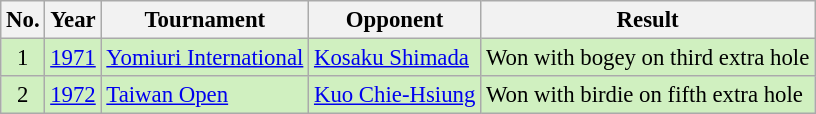<table class="wikitable" style="font-size:95%;">
<tr>
<th>No.</th>
<th>Year</th>
<th>Tournament</th>
<th>Opponent</th>
<th>Result</th>
</tr>
<tr style="background:#D0F0C0;">
<td align=center>1</td>
<td><a href='#'>1971</a></td>
<td><a href='#'>Yomiuri International</a></td>
<td> <a href='#'>Kosaku Shimada</a></td>
<td>Won with bogey on third extra hole</td>
</tr>
<tr style="background:#D0F0C0;">
<td align=center>2</td>
<td><a href='#'>1972</a></td>
<td><a href='#'>Taiwan Open</a></td>
<td> <a href='#'>Kuo Chie-Hsiung</a></td>
<td>Won with birdie on fifth extra hole</td>
</tr>
</table>
